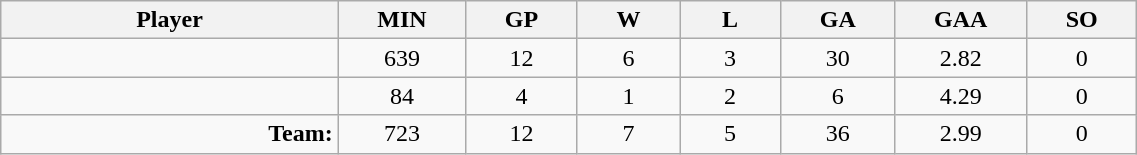<table class="wikitable sortable" width="60%">
<tr>
<th bgcolor="#DDDDFF" width="10%">Player</th>
<th width="3%" bgcolor="#DDDDFF" title="Minutes played">MIN</th>
<th width="3%" bgcolor="#DDDDFF" title="Games played in">GP</th>
<th width="3%" bgcolor="#DDDDFF" title="Games played in">W</th>
<th width="3%" bgcolor="#DDDDFF"title="Games played in">L</th>
<th width="3%" bgcolor="#DDDDFF" title="Goals against">GA</th>
<th width="3%" bgcolor="#DDDDFF" title="Goals against average">GAA</th>
<th width="3%" bgcolor="#DDDDFF" title="Shut-outs">SO</th>
</tr>
<tr align="center">
<td align="right"></td>
<td>639</td>
<td>12</td>
<td>6</td>
<td>3</td>
<td>30</td>
<td>2.82</td>
<td>0</td>
</tr>
<tr align="center">
<td align="right"></td>
<td>84</td>
<td>4</td>
<td>1</td>
<td>2</td>
<td>6</td>
<td>4.29</td>
<td>0</td>
</tr>
<tr align="center">
<td align="right"><strong>Team:</strong></td>
<td>723</td>
<td>12</td>
<td>7</td>
<td>5</td>
<td>36</td>
<td>2.99</td>
<td>0</td>
</tr>
</table>
